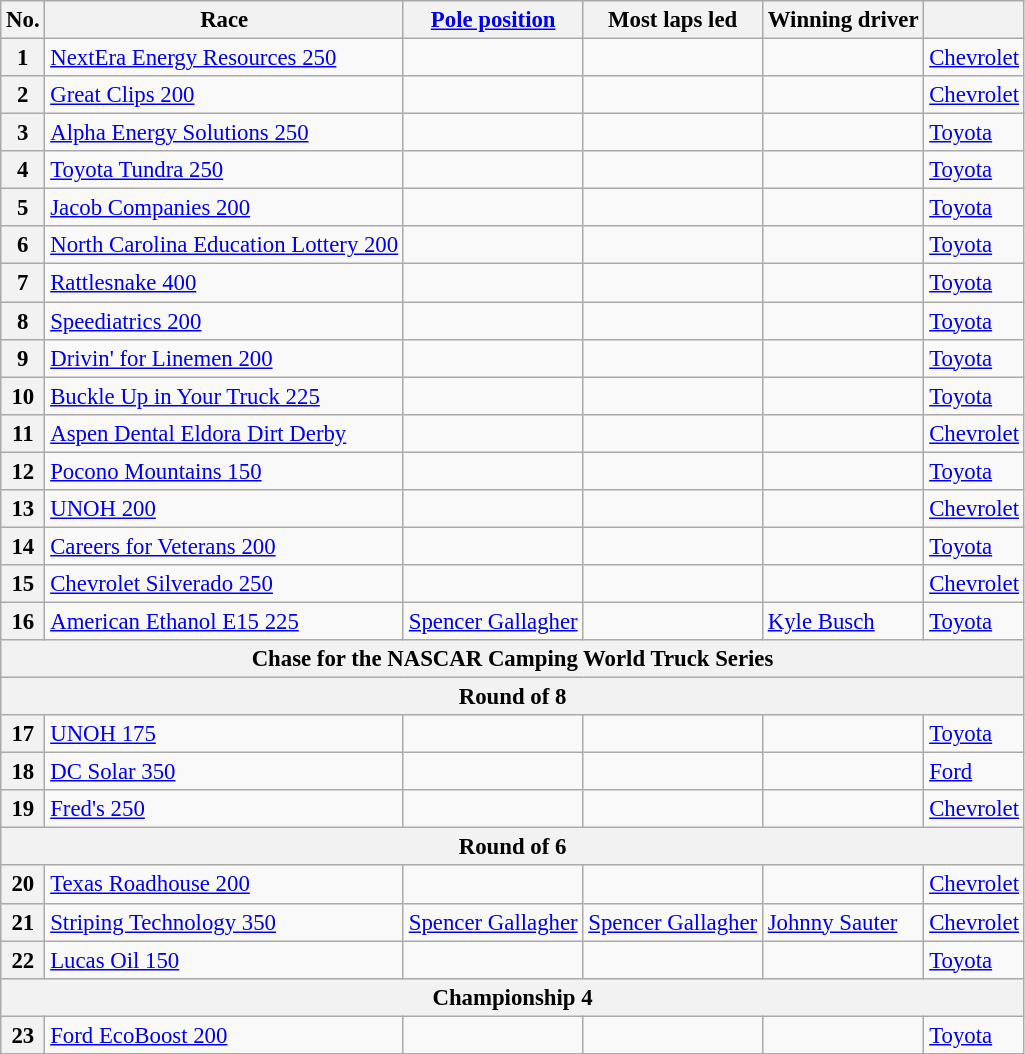<table class="wikitable sortable" style="font-size:95%">
<tr>
<th>No.</th>
<th>Race</th>
<th><a href='#'>Pole position</a></th>
<th>Most laps led</th>
<th>Winning driver</th>
<th></th>
</tr>
<tr>
<th>1</th>
<td><a href='#'>NextEra Energy Resources 250</a></td>
<td></td>
<td></td>
<td></td>
<td><a href='#'>Chevrolet</a></td>
</tr>
<tr>
<th>2</th>
<td><a href='#'>Great Clips 200</a></td>
<td></td>
<td></td>
<td></td>
<td><a href='#'>Chevrolet</a></td>
</tr>
<tr>
<th>3</th>
<td><a href='#'>Alpha Energy Solutions 250</a></td>
<td></td>
<td></td>
<td></td>
<td><a href='#'>Toyota</a></td>
</tr>
<tr>
<th>4</th>
<td><a href='#'>Toyota Tundra 250</a></td>
<td></td>
<td></td>
<td></td>
<td><a href='#'>Toyota</a></td>
</tr>
<tr>
<th>5</th>
<td><a href='#'>Jacob Companies 200</a></td>
<td></td>
<td></td>
<td></td>
<td><a href='#'>Toyota</a></td>
</tr>
<tr>
<th>6</th>
<td><a href='#'>North Carolina Education Lottery 200</a></td>
<td></td>
<td></td>
<td></td>
<td><a href='#'>Toyota</a></td>
</tr>
<tr>
<th>7</th>
<td><a href='#'>Rattlesnake 400</a></td>
<td></td>
<td></td>
<td></td>
<td><a href='#'>Toyota</a></td>
</tr>
<tr>
<th>8</th>
<td><a href='#'>Speediatrics 200</a></td>
<td></td>
<td></td>
<td></td>
<td><a href='#'>Toyota</a></td>
</tr>
<tr>
<th>9</th>
<td><a href='#'>Drivin' for Linemen 200</a></td>
<td></td>
<td></td>
<td></td>
<td><a href='#'>Toyota</a></td>
</tr>
<tr>
<th>10</th>
<td><a href='#'>Buckle Up in Your Truck 225</a></td>
<td></td>
<td></td>
<td></td>
<td><a href='#'>Toyota</a></td>
</tr>
<tr>
<th>11</th>
<td><a href='#'>Aspen Dental Eldora Dirt Derby</a></td>
<td></td>
<td></td>
<td></td>
<td><a href='#'>Chevrolet</a></td>
</tr>
<tr>
<th>12</th>
<td><a href='#'>Pocono Mountains 150</a></td>
<td></td>
<td></td>
<td></td>
<td><a href='#'>Toyota</a></td>
</tr>
<tr>
<th>13</th>
<td><a href='#'>UNOH 200</a></td>
<td></td>
<td></td>
<td></td>
<td><a href='#'>Chevrolet</a></td>
</tr>
<tr>
<th>14</th>
<td><a href='#'>Careers for Veterans 200</a></td>
<td></td>
<td></td>
<td></td>
<td><a href='#'>Toyota</a></td>
</tr>
<tr>
<th>15</th>
<td><a href='#'>Chevrolet Silverado 250</a></td>
<td></td>
<td></td>
<td></td>
<td><a href='#'>Chevrolet</a></td>
</tr>
<tr>
<th>16</th>
<td><a href='#'>American Ethanol E15 225</a></td>
<td><a href='#'>Spencer Gallagher</a></td>
<td></td>
<td><a href='#'>Kyle Busch</a></td>
<td><a href='#'>Toyota</a></td>
</tr>
<tr>
<th colspan="7">Chase for the NASCAR Camping World Truck Series</th>
</tr>
<tr>
<th colspan="7">Round of 8</th>
</tr>
<tr>
<th>17</th>
<td><a href='#'>UNOH 175</a></td>
<td></td>
<td></td>
<td></td>
<td><a href='#'>Toyota</a></td>
</tr>
<tr>
<th>18</th>
<td><a href='#'>DC Solar 350</a></td>
<td></td>
<td></td>
<td></td>
<td><a href='#'>Ford</a></td>
</tr>
<tr>
<th>19</th>
<td><a href='#'>Fred's 250</a></td>
<td></td>
<td></td>
<td></td>
<td><a href='#'>Chevrolet</a></td>
</tr>
<tr>
<th colspan="7">Round of 6</th>
</tr>
<tr>
<th>20</th>
<td><a href='#'>Texas Roadhouse 200</a></td>
<td></td>
<td></td>
<td></td>
<td><a href='#'>Chevrolet</a></td>
</tr>
<tr>
<th>21</th>
<td><a href='#'>Striping Technology 350</a></td>
<td><a href='#'>Spencer Gallagher</a></td>
<td><a href='#'>Spencer Gallagher</a></td>
<td><a href='#'>Johnny Sauter</a></td>
<td><a href='#'>Chevrolet</a></td>
</tr>
<tr>
<th>22</th>
<td><a href='#'>Lucas Oil 150</a></td>
<td></td>
<td></td>
<td></td>
<td><a href='#'>Toyota</a></td>
</tr>
<tr>
<th colspan="7">Championship 4</th>
</tr>
<tr>
<th>23</th>
<td><a href='#'>Ford EcoBoost 200</a></td>
<td></td>
<td></td>
<td></td>
<td><a href='#'>Toyota</a></td>
</tr>
</table>
